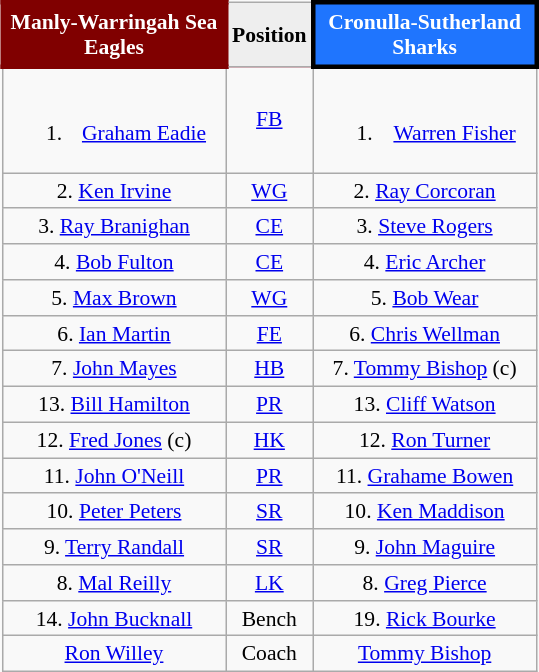<table class="wikitable" style="float:right; font-size:90%; margin-left:1em;">
<tr style="background:#f03;">
<th style="width:140px; border:3px solid maroon; background: maroon; color: white">Manly-Warringah Sea Eagles</th>
<th style="width:40px; text-align:center; background:#eee; color:black;">Position</th>
<th style="width:140px; border:3px solid black; background: #1F75FE; color: white">Cronulla-Sutherland Sharks</th>
</tr>
<tr align=center>
<td><br><ol><li><a href='#'>Graham Eadie</a></li></ol></td>
<td><a href='#'>FB</a></td>
<td><br><ol><li><a href='#'>Warren Fisher</a></li></ol></td>
</tr>
<tr align=center>
<td>2. <a href='#'>Ken Irvine</a></td>
<td><a href='#'>WG</a></td>
<td>2. <a href='#'>Ray Corcoran</a></td>
</tr>
<tr align=center>
<td>3. <a href='#'>Ray Branighan</a></td>
<td><a href='#'>CE</a></td>
<td>3. <a href='#'>Steve Rogers</a></td>
</tr>
<tr align=center>
<td>4. <a href='#'>Bob Fulton</a></td>
<td><a href='#'>CE</a></td>
<td>4. <a href='#'>Eric Archer</a></td>
</tr>
<tr align=center>
<td>5. <a href='#'>Max Brown</a></td>
<td><a href='#'>WG</a></td>
<td>5. <a href='#'>Bob Wear</a></td>
</tr>
<tr align=center>
<td>6. <a href='#'>Ian Martin</a></td>
<td><a href='#'>FE</a></td>
<td>6. <a href='#'>Chris Wellman</a></td>
</tr>
<tr align=center>
<td>7. <a href='#'>John Mayes</a></td>
<td><a href='#'>HB</a></td>
<td>7. <a href='#'>Tommy Bishop</a> (c)</td>
</tr>
<tr align=center>
<td>13. <a href='#'>Bill Hamilton</a></td>
<td><a href='#'>PR</a></td>
<td>13. <a href='#'>Cliff Watson</a></td>
</tr>
<tr align=center>
<td>12. <a href='#'>Fred Jones</a> (c)</td>
<td><a href='#'>HK</a></td>
<td>12. <a href='#'>Ron Turner</a></td>
</tr>
<tr align=center>
<td>11. <a href='#'>John O'Neill</a></td>
<td><a href='#'>PR</a></td>
<td>11. <a href='#'>Grahame Bowen</a></td>
</tr>
<tr align=center>
<td>10. <a href='#'>Peter Peters</a></td>
<td><a href='#'>SR</a></td>
<td>10. <a href='#'>Ken Maddison</a></td>
</tr>
<tr align=center>
<td>9. <a href='#'>Terry Randall</a></td>
<td><a href='#'>SR</a></td>
<td>9. <a href='#'>John Maguire</a></td>
</tr>
<tr align=center>
<td>8. <a href='#'>Mal Reilly</a></td>
<td><a href='#'>LK</a></td>
<td>8. <a href='#'>Greg Pierce</a></td>
</tr>
<tr align=center>
<td>14. <a href='#'>John Bucknall</a></td>
<td>Bench</td>
<td>19. <a href='#'>Rick Bourke</a></td>
</tr>
<tr align=center>
<td><a href='#'>Ron Willey</a></td>
<td>Coach</td>
<td><a href='#'>Tommy Bishop</a></td>
</tr>
</table>
